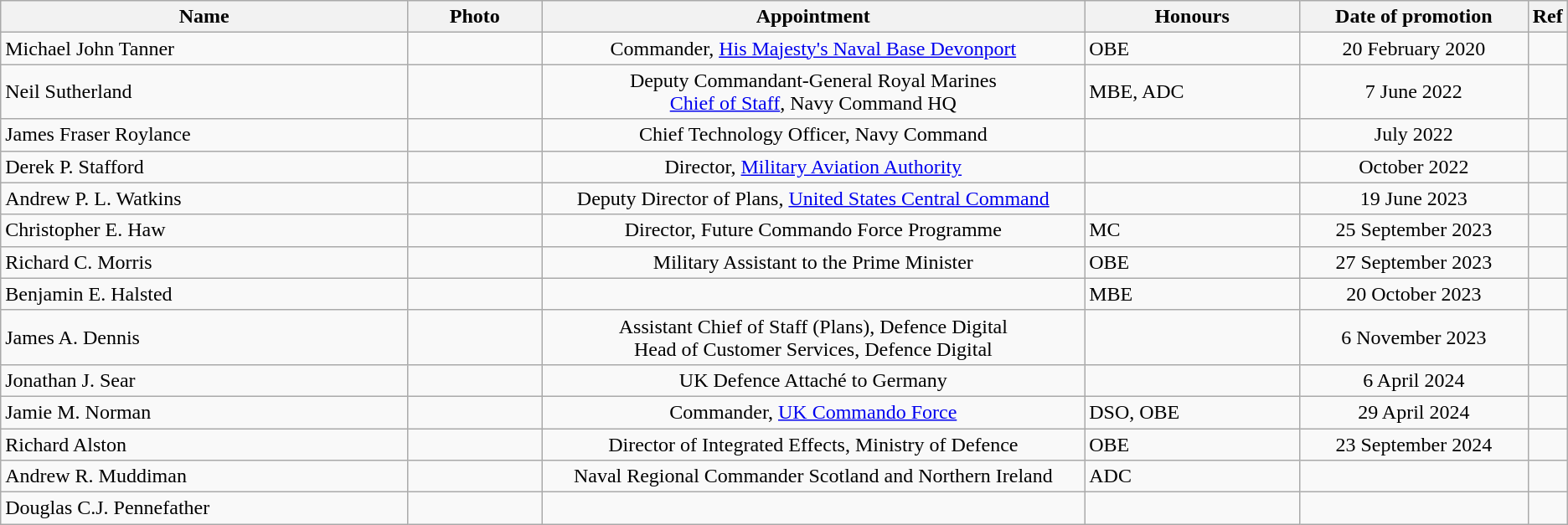<table class="wikitable">
<tr>
<th width="400" align="center">Name</th>
<th width="120" align="center">Photo</th>
<th width="540" align="center">Appointment</th>
<th width="200" align="center">Honours</th>
<th width="210" align="center">Date of promotion</th>
<th width="20" align="center">Ref</th>
</tr>
<tr>
<td>Michael John Tanner</td>
<td></td>
<td align="center">Commander, <a href='#'>His Majesty's Naval Base Devonport</a></td>
<td>OBE</td>
<td align="center">20 February 2020</td>
<td></td>
</tr>
<tr>
<td>Neil Sutherland</td>
<td></td>
<td align="center">Deputy Commandant-General Royal Marines <br> <a href='#'>Chief of Staff</a>, Navy Command HQ</td>
<td>MBE, ADC</td>
<td align="center">7 June 2022</td>
<td></td>
</tr>
<tr>
<td>James Fraser Roylance</td>
<td></td>
<td align="center">Chief Technology Officer, Navy Command</td>
<td></td>
<td align="center">July 2022</td>
<td></td>
</tr>
<tr>
<td>Derek P. Stafford</td>
<td></td>
<td align="center">Director, <a href='#'>Military Aviation Authority</a></td>
<td></td>
<td align="center">October 2022</td>
<td></td>
</tr>
<tr>
<td>Andrew P. L. Watkins</td>
<td></td>
<td align="center">Deputy Director of Plans, <a href='#'>United States Central Command</a></td>
<td></td>
<td align="center">19 June 2023</td>
<td></td>
</tr>
<tr>
<td>Christopher E. Haw</td>
<td></td>
<td align="center">Director, Future Commando Force Programme</td>
<td>MC</td>
<td align="center">25 September 2023</td>
<td></td>
</tr>
<tr>
<td>Richard C. Morris</td>
<td></td>
<td align="center">Military Assistant to the Prime Minister</td>
<td>OBE</td>
<td align="center">27 September 2023</td>
<td></td>
</tr>
<tr>
<td>Benjamin E. Halsted</td>
<td></td>
<td align="center"></td>
<td>MBE</td>
<td align="center">20 October 2023</td>
<td></td>
</tr>
<tr>
<td>James A. Dennis</td>
<td></td>
<td align="center">Assistant Chief of Staff (Plans), Defence Digital<br>Head of Customer Services, Defence Digital</td>
<td></td>
<td align="center">6 November 2023</td>
<td></td>
</tr>
<tr>
<td>Jonathan J. Sear</td>
<td></td>
<td align="center">UK Defence Attaché to Germany</td>
<td></td>
<td align="center">6 April 2024</td>
<td></td>
</tr>
<tr>
<td>Jamie M. Norman</td>
<td></td>
<td align="center">Commander, <a href='#'>UK Commando Force</a></td>
<td>DSO, OBE</td>
<td align="center">29 April 2024</td>
<td></td>
</tr>
<tr>
<td>Richard Alston</td>
<td></td>
<td align="center">Director of Integrated Effects, Ministry of Defence</td>
<td>OBE</td>
<td align="center">23 September 2024</td>
<td></td>
</tr>
<tr>
<td>Andrew R. Muddiman</td>
<td></td>
<td align="center">Naval Regional Commander Scotland and Northern Ireland</td>
<td>ADC</td>
<td align="center"></td>
<td></td>
</tr>
<tr>
<td>Douglas C.J. Pennefather</td>
<td></td>
<td align="center"></td>
<td></td>
<td align="center"></td>
<td></td>
</tr>
</table>
